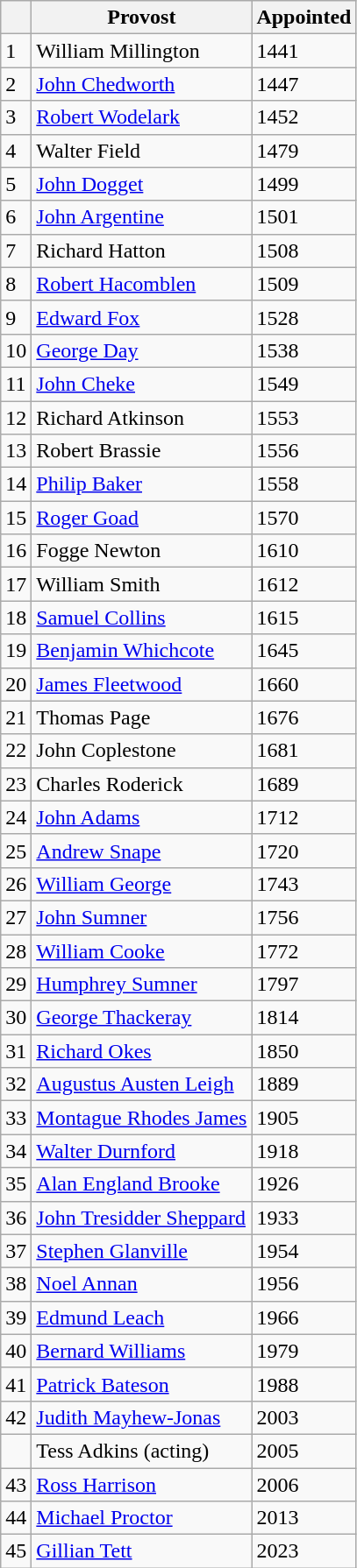<table class="wikitable" border="0">
<tr>
<th></th>
<th>Provost</th>
<th>Appointed</th>
</tr>
<tr>
<td>1</td>
<td>William Millington</td>
<td>1441</td>
</tr>
<tr>
<td>2</td>
<td><a href='#'>John Chedworth</a></td>
<td>1447</td>
</tr>
<tr>
<td>3</td>
<td><a href='#'>Robert Wodelark</a></td>
<td>1452</td>
</tr>
<tr>
<td>4</td>
<td>Walter Field</td>
<td>1479</td>
</tr>
<tr>
<td>5</td>
<td><a href='#'>John Dogget</a></td>
<td>1499</td>
</tr>
<tr>
<td>6</td>
<td><a href='#'>John Argentine</a></td>
<td>1501</td>
</tr>
<tr>
<td>7</td>
<td>Richard Hatton</td>
<td>1508</td>
</tr>
<tr>
<td>8</td>
<td><a href='#'>Robert Hacomblen</a></td>
<td>1509</td>
</tr>
<tr>
<td>9</td>
<td><a href='#'>Edward Fox</a></td>
<td>1528</td>
</tr>
<tr>
<td>10</td>
<td><a href='#'>George Day</a></td>
<td>1538</td>
</tr>
<tr>
<td>11</td>
<td><a href='#'>John Cheke</a></td>
<td>1549</td>
</tr>
<tr>
<td>12</td>
<td>Richard Atkinson</td>
<td>1553</td>
</tr>
<tr>
<td>13</td>
<td>Robert Brassie</td>
<td>1556</td>
</tr>
<tr>
<td>14</td>
<td><a href='#'>Philip Baker</a></td>
<td>1558</td>
</tr>
<tr>
<td>15</td>
<td><a href='#'>Roger Goad</a></td>
<td>1570</td>
</tr>
<tr>
<td>16</td>
<td>Fogge Newton</td>
<td>1610</td>
</tr>
<tr>
<td>17</td>
<td>William Smith</td>
<td>1612</td>
</tr>
<tr>
<td>18</td>
<td><a href='#'>Samuel Collins</a></td>
<td>1615</td>
</tr>
<tr>
<td>19</td>
<td><a href='#'>Benjamin Whichcote</a></td>
<td>1645</td>
</tr>
<tr>
<td>20</td>
<td><a href='#'>James Fleetwood</a></td>
<td>1660</td>
</tr>
<tr>
<td>21</td>
<td>Thomas Page</td>
<td>1676</td>
</tr>
<tr>
<td>22</td>
<td>John Coplestone</td>
<td>1681</td>
</tr>
<tr>
<td>23</td>
<td>Charles Roderick</td>
<td>1689</td>
</tr>
<tr>
<td>24</td>
<td><a href='#'>John Adams</a></td>
<td>1712</td>
</tr>
<tr>
<td>25</td>
<td><a href='#'>Andrew Snape</a></td>
<td>1720</td>
</tr>
<tr>
<td>26</td>
<td><a href='#'>William George</a></td>
<td>1743</td>
</tr>
<tr>
<td>27</td>
<td><a href='#'>John Sumner</a></td>
<td>1756</td>
</tr>
<tr>
<td>28</td>
<td><a href='#'>William Cooke</a></td>
<td>1772</td>
</tr>
<tr>
<td>29</td>
<td><a href='#'>Humphrey Sumner</a></td>
<td>1797</td>
</tr>
<tr>
<td>30</td>
<td><a href='#'>George Thackeray</a></td>
<td>1814</td>
</tr>
<tr>
<td>31</td>
<td><a href='#'>Richard Okes</a></td>
<td>1850</td>
</tr>
<tr>
<td>32</td>
<td><a href='#'>Augustus Austen Leigh</a></td>
<td>1889</td>
</tr>
<tr>
<td>33</td>
<td><a href='#'>Montague Rhodes James</a></td>
<td>1905</td>
</tr>
<tr>
<td>34</td>
<td><a href='#'>Walter Durnford</a></td>
<td>1918</td>
</tr>
<tr>
<td>35</td>
<td><a href='#'>Alan England Brooke</a></td>
<td>1926</td>
</tr>
<tr>
<td>36</td>
<td><a href='#'>John Tresidder Sheppard</a></td>
<td>1933</td>
</tr>
<tr>
<td>37</td>
<td><a href='#'>Stephen Glanville</a></td>
<td>1954</td>
</tr>
<tr>
<td>38</td>
<td><a href='#'>Noel Annan</a></td>
<td>1956</td>
</tr>
<tr>
<td>39</td>
<td><a href='#'>Edmund Leach</a></td>
<td>1966</td>
</tr>
<tr>
<td>40</td>
<td><a href='#'>Bernard Williams</a></td>
<td>1979</td>
</tr>
<tr>
<td>41</td>
<td><a href='#'>Patrick Bateson</a></td>
<td>1988</td>
</tr>
<tr>
<td>42</td>
<td><a href='#'>Judith Mayhew-Jonas</a></td>
<td>2003</td>
</tr>
<tr>
<td></td>
<td>Tess Adkins (acting)</td>
<td>2005</td>
</tr>
<tr>
<td>43</td>
<td><a href='#'>Ross Harrison</a></td>
<td>2006</td>
</tr>
<tr>
<td>44</td>
<td><a href='#'>Michael Proctor</a></td>
<td>2013</td>
</tr>
<tr>
<td>45</td>
<td><a href='#'>Gillian Tett</a></td>
<td>2023</td>
</tr>
</table>
